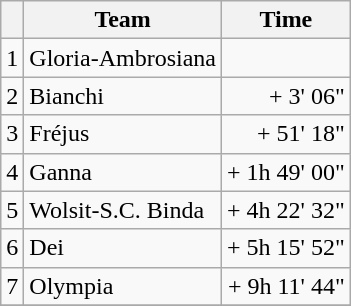<table class="wikitable">
<tr>
<th></th>
<th>Team</th>
<th>Time</th>
</tr>
<tr>
<td style="text-align:center">1</td>
<td>Gloria-Ambrosiana</td>
<td align="right"></td>
</tr>
<tr>
<td style="text-align:center">2</td>
<td>Bianchi</td>
<td align="right">+ 3' 06"</td>
</tr>
<tr>
<td style="text-align:center">3</td>
<td>Fréjus</td>
<td align="right">+ 51' 18"</td>
</tr>
<tr>
<td style="text-align:center">4</td>
<td>Ganna</td>
<td align="right">+ 1h 49' 00"</td>
</tr>
<tr>
<td style="text-align:center">5</td>
<td>Wolsit-S.C. Binda</td>
<td align="right">+ 4h 22' 32"</td>
</tr>
<tr>
<td style="text-align:center">6</td>
<td>Dei</td>
<td align="right">+ 5h 15' 52"</td>
</tr>
<tr>
<td style="text-align:center">7</td>
<td>Olympia</td>
<td align="right">+ 9h 11' 44"</td>
</tr>
<tr>
</tr>
</table>
